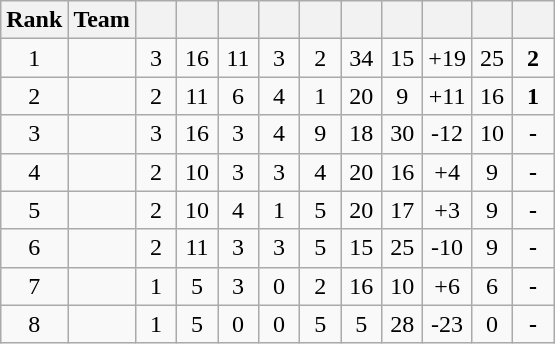<table class="wikitable sortable" style="text-align:center">
<tr>
<th width=20>Rank</th>
<th width=20>Team</th>
<th width=20></th>
<th width=20></th>
<th width=20></th>
<th width=20></th>
<th width=20></th>
<th width=20></th>
<th width=20></th>
<th width=20></th>
<th width=20></th>
<th width=20></th>
</tr>
<tr>
<td>1</td>
<td align=left></td>
<td>3</td>
<td>16</td>
<td>11</td>
<td>3</td>
<td>2</td>
<td>34</td>
<td>15</td>
<td>+19</td>
<td>25</td>
<td><strong>2</strong></td>
</tr>
<tr>
<td>2</td>
<td align=left></td>
<td>2</td>
<td>11</td>
<td>6</td>
<td>4</td>
<td>1</td>
<td>20</td>
<td>9</td>
<td>+11</td>
<td>16</td>
<td><strong>1</strong></td>
</tr>
<tr>
<td>3</td>
<td align=left></td>
<td>3</td>
<td>16</td>
<td>3</td>
<td>4</td>
<td>9</td>
<td>18</td>
<td>30</td>
<td>-12</td>
<td>10</td>
<td><strong>-</strong></td>
</tr>
<tr>
<td>4</td>
<td align=left></td>
<td>2</td>
<td>10</td>
<td>3</td>
<td>3</td>
<td>4</td>
<td>20</td>
<td>16</td>
<td>+4</td>
<td>9</td>
<td><strong>-</strong></td>
</tr>
<tr>
<td>5</td>
<td align=left></td>
<td>2</td>
<td>10</td>
<td>4</td>
<td>1</td>
<td>5</td>
<td>20</td>
<td>17</td>
<td>+3</td>
<td>9</td>
<td><strong>-</strong></td>
</tr>
<tr>
<td>6</td>
<td align=left></td>
<td>2</td>
<td>11</td>
<td>3</td>
<td>3</td>
<td>5</td>
<td>15</td>
<td>25</td>
<td>-10</td>
<td>9</td>
<td><strong>-</strong></td>
</tr>
<tr>
<td>7</td>
<td align=left></td>
<td>1</td>
<td>5</td>
<td>3</td>
<td>0</td>
<td>2</td>
<td>16</td>
<td>10</td>
<td>+6</td>
<td>6</td>
<td><strong>-</strong></td>
</tr>
<tr>
<td>8</td>
<td align=left></td>
<td>1</td>
<td>5</td>
<td>0</td>
<td>0</td>
<td>5</td>
<td>5</td>
<td>28</td>
<td>-23</td>
<td>0</td>
<td><strong>-</strong></td>
</tr>
</table>
